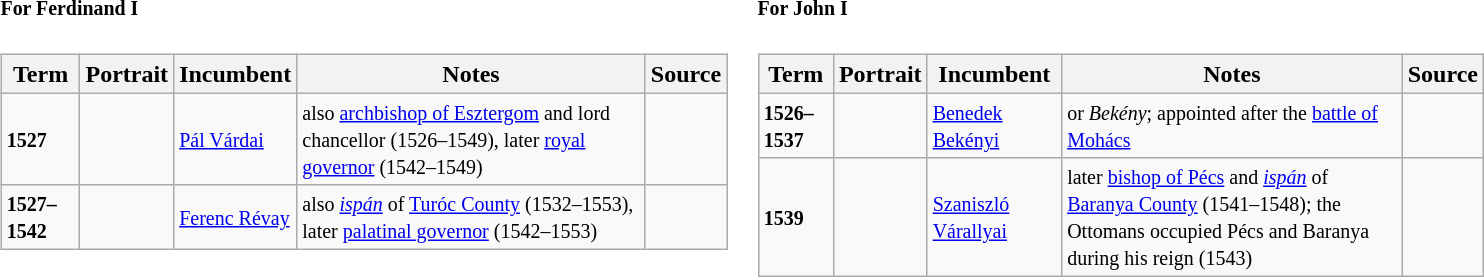<table width=80% |>
<tr>
<td width=50% valign=top><br><h5>For Ferdinand I</h5><table class="wikitable">
<tr>
<th>Term</th>
<th>Portrait</th>
<th>Incumbent</th>
<th>Notes</th>
<th>Source</th>
</tr>
<tr>
<td><small><strong>1527</strong></small></td>
<td></td>
<td><small><a href='#'>Pál Várdai</a></small></td>
<td><small>also <a href='#'>archbishop of Esztergom</a> and lord chancellor (1526–1549), later <a href='#'>royal governor</a> (1542–1549)</small></td>
<td></td>
</tr>
<tr>
<td><small><strong>1527–1542</strong></small></td>
<td></td>
<td><small><a href='#'>Ferenc Révay</a></small></td>
<td><small>also <em><a href='#'>ispán</a></em> of <a href='#'>Turóc County</a> (1532–1553), later <a href='#'>palatinal governor</a> (1542–1553)</small></td>
<td></td>
</tr>
</table>
</td>
<td width=50% valign=top><br><h5>For John I</h5><table class="wikitable">
<tr>
<th>Term</th>
<th>Portrait</th>
<th>Incumbent</th>
<th>Notes</th>
<th>Source</th>
</tr>
<tr>
<td><small><strong>1526–1537</strong></small></td>
<td></td>
<td><small><a href='#'>Benedek Bekényi</a></small></td>
<td><small>or <em>Bekény</em>; appointed after the <a href='#'>battle of Mohács</a></small></td>
<td></td>
</tr>
<tr>
<td><small><strong>1539</strong></small></td>
<td></td>
<td><small><a href='#'>Szaniszló Várallyai</a></small></td>
<td><small>later <a href='#'>bishop of Pécs</a> and <em><a href='#'>ispán</a></em> of <a href='#'>Baranya County</a> (1541–1548); the Ottomans occupied Pécs and Baranya during his reign (1543)</small></td>
<td></td>
</tr>
</table>
</td>
</tr>
</table>
